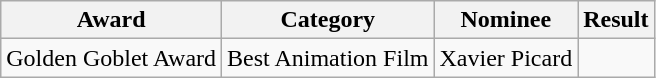<table class="wikitable">
<tr>
<th>Award</th>
<th>Category</th>
<th>Nominee</th>
<th>Result</th>
</tr>
<tr>
<td>Golden Goblet Award</td>
<td>Best Animation Film</td>
<td>Xavier Picard</td>
<td></td>
</tr>
</table>
